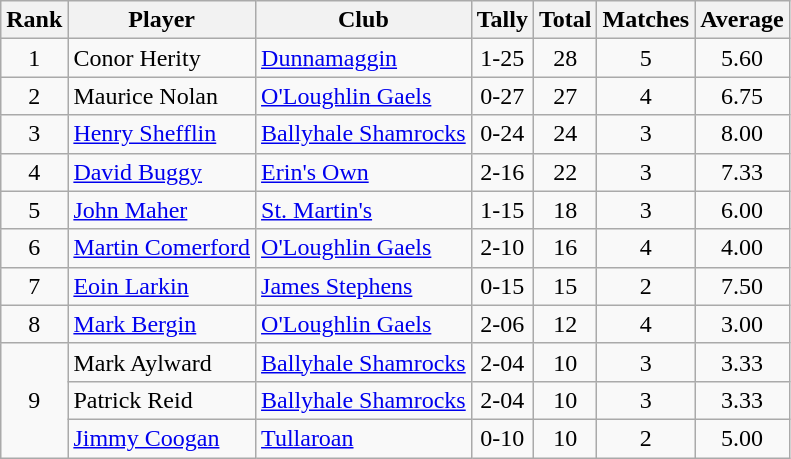<table class="wikitable">
<tr>
<th>Rank</th>
<th>Player</th>
<th>Club</th>
<th>Tally</th>
<th>Total</th>
<th>Matches</th>
<th>Average</th>
</tr>
<tr>
<td rowspan=1 align=center>1</td>
<td>Conor Herity</td>
<td><a href='#'>Dunnamaggin</a></td>
<td align=center>1-25</td>
<td align=center>28</td>
<td align=center>5</td>
<td align=center>5.60</td>
</tr>
<tr>
<td rowspan=1 align=center>2</td>
<td>Maurice Nolan</td>
<td><a href='#'>O'Loughlin Gaels</a></td>
<td align=center>0-27</td>
<td align=center>27</td>
<td align=center>4</td>
<td align=center>6.75</td>
</tr>
<tr>
<td rowspan=1 align=center>3</td>
<td><a href='#'>Henry Shefflin</a></td>
<td><a href='#'>Ballyhale Shamrocks</a></td>
<td align=center>0-24</td>
<td align=center>24</td>
<td align=center>3</td>
<td align=center>8.00</td>
</tr>
<tr>
<td rowspan=1 align=center>4</td>
<td><a href='#'>David Buggy</a></td>
<td><a href='#'>Erin's Own</a></td>
<td align=center>2-16</td>
<td align=center>22</td>
<td align=center>3</td>
<td align=center>7.33</td>
</tr>
<tr>
<td rowspan=1 align=center>5</td>
<td><a href='#'>John Maher</a></td>
<td><a href='#'>St. Martin's</a></td>
<td align=center>1-15</td>
<td align=center>18</td>
<td align=center>3</td>
<td align=center>6.00</td>
</tr>
<tr>
<td rowspan=1 align=center>6</td>
<td><a href='#'>Martin Comerford</a></td>
<td><a href='#'>O'Loughlin Gaels</a></td>
<td align=center>2-10</td>
<td align=center>16</td>
<td align=center>4</td>
<td align=center>4.00</td>
</tr>
<tr>
<td rowspan=1 align=center>7</td>
<td><a href='#'>Eoin Larkin</a></td>
<td><a href='#'>James Stephens</a></td>
<td align=center>0-15</td>
<td align=center>15</td>
<td align=center>2</td>
<td align=center>7.50</td>
</tr>
<tr>
<td rowspan=1 align=center>8</td>
<td><a href='#'>Mark Bergin</a></td>
<td><a href='#'>O'Loughlin Gaels</a></td>
<td align=center>2-06</td>
<td align=center>12</td>
<td align=center>4</td>
<td align=center>3.00</td>
</tr>
<tr>
<td rowspan=3 align=center>9</td>
<td>Mark Aylward</td>
<td><a href='#'>Ballyhale Shamrocks</a></td>
<td align=center>2-04</td>
<td align=center>10</td>
<td align=center>3</td>
<td align=center>3.33</td>
</tr>
<tr>
<td>Patrick Reid</td>
<td><a href='#'>Ballyhale Shamrocks</a></td>
<td align=center>2-04</td>
<td align=center>10</td>
<td align=center>3</td>
<td align=center>3.33</td>
</tr>
<tr>
<td><a href='#'>Jimmy Coogan</a></td>
<td><a href='#'>Tullaroan</a></td>
<td align=center>0-10</td>
<td align=center>10</td>
<td align=center>2</td>
<td align=center>5.00</td>
</tr>
</table>
